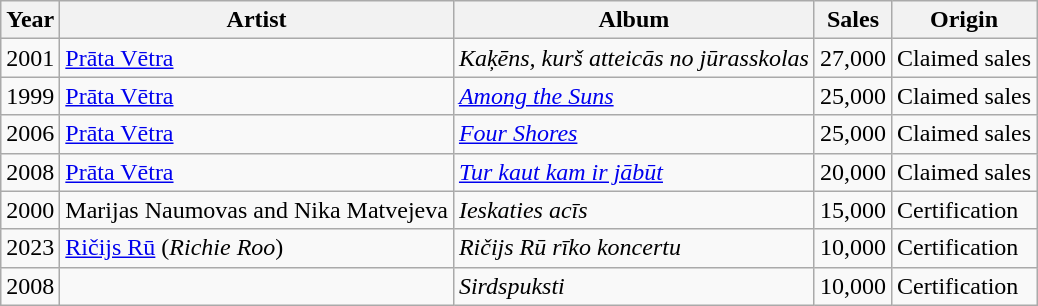<table class="wikitable">
<tr>
<th>Year</th>
<th>Artist</th>
<th>Album</th>
<th>Sales</th>
<th>Origin</th>
</tr>
<tr>
<td>2001</td>
<td><a href='#'>Prāta Vētra</a></td>
<td><em>Kaķēns, kurš atteicās no jūrasskolas</em></td>
<td>27,000</td>
<td>Claimed sales</td>
</tr>
<tr>
<td>1999</td>
<td><a href='#'>Prāta Vētra</a></td>
<td><em><a href='#'>Among the Suns</a></em></td>
<td>25,000</td>
<td>Claimed sales</td>
</tr>
<tr>
<td>2006</td>
<td><a href='#'>Prāta Vētra</a></td>
<td><em><a href='#'>Four Shores</a></em></td>
<td>25,000</td>
<td>Claimed sales</td>
</tr>
<tr>
<td>2008</td>
<td><a href='#'>Prāta Vētra</a></td>
<td><em><a href='#'>Tur kaut kam ir jābūt</a></em></td>
<td>20,000</td>
<td>Claimed sales</td>
</tr>
<tr>
<td>2000</td>
<td>Marijas Naumovas and Nika Matvejeva</td>
<td><em>Ieskaties acīs</em></td>
<td>15,000</td>
<td>Certification</td>
</tr>
<tr>
<td>2023</td>
<td><a href='#'>Ričijs Rū</a> (<em>Richie Roo</em>)</td>
<td><em>Ričijs Rū rīko koncertu</em></td>
<td>10,000</td>
<td>Certification</td>
</tr>
<tr>
<td>2008</td>
<td></td>
<td><em>Sirdspuksti</em></td>
<td>10,000</td>
<td>Certification</td>
</tr>
</table>
